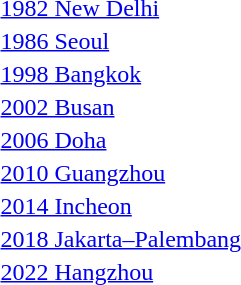<table>
<tr>
<td><a href='#'>1982 New Delhi</a></td>
<td></td>
<td></td>
<td></td>
</tr>
<tr>
<td><a href='#'>1986 Seoul</a></td>
<td></td>
<td></td>
<td></td>
</tr>
<tr>
<td><a href='#'>1998 Bangkok</a></td>
<td></td>
<td></td>
<td></td>
</tr>
<tr>
<td><a href='#'>2002 Busan</a></td>
<td></td>
<td></td>
<td></td>
</tr>
<tr>
<td><a href='#'>2006 Doha</a></td>
<td></td>
<td></td>
<td></td>
</tr>
<tr>
<td><a href='#'>2010 Guangzhou</a></td>
<td></td>
<td></td>
<td></td>
</tr>
<tr>
<td><a href='#'>2014 Incheon</a></td>
<td></td>
<td></td>
<td></td>
</tr>
<tr>
<td><a href='#'>2018 Jakarta–Palembang</a></td>
<td></td>
<td></td>
<td></td>
</tr>
<tr>
<td><a href='#'>2022 Hangzhou</a></td>
<td></td>
<td></td>
<td></td>
</tr>
</table>
